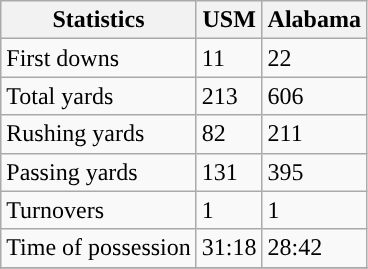<table class="wikitable" style="float: left;">
<tr>
<th>Statistics</th>
<th>USM</th>
<th>Alabama</th>
</tr>
<tr>
<td>First downs</td>
<td>11</td>
<td>22</td>
</tr>
<tr>
<td>Total yards</td>
<td>213</td>
<td>606</td>
</tr>
<tr>
<td>Rushing yards</td>
<td>82</td>
<td>211</td>
</tr>
<tr>
<td>Passing yards</td>
<td>131</td>
<td>395</td>
</tr>
<tr>
<td>Turnovers</td>
<td>1</td>
<td>1</td>
</tr>
<tr>
<td>Time of possession</td>
<td>31:18</td>
<td>28:42</td>
</tr>
<tr>
</tr>
</table>
